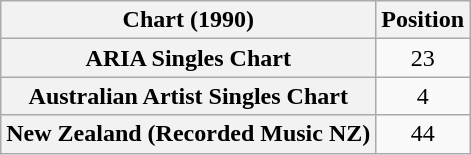<table class="wikitable sortable plainrowheaders" style="text-align:center">
<tr>
<th scope="col">Chart (1990)</th>
<th scope="col">Position</th>
</tr>
<tr>
<th scope="row">ARIA Singles Chart</th>
<td>23</td>
</tr>
<tr>
<th scope="row">Australian Artist Singles Chart</th>
<td>4</td>
</tr>
<tr>
<th scope="row">New Zealand (Recorded Music NZ)</th>
<td align="center">44</td>
</tr>
</table>
